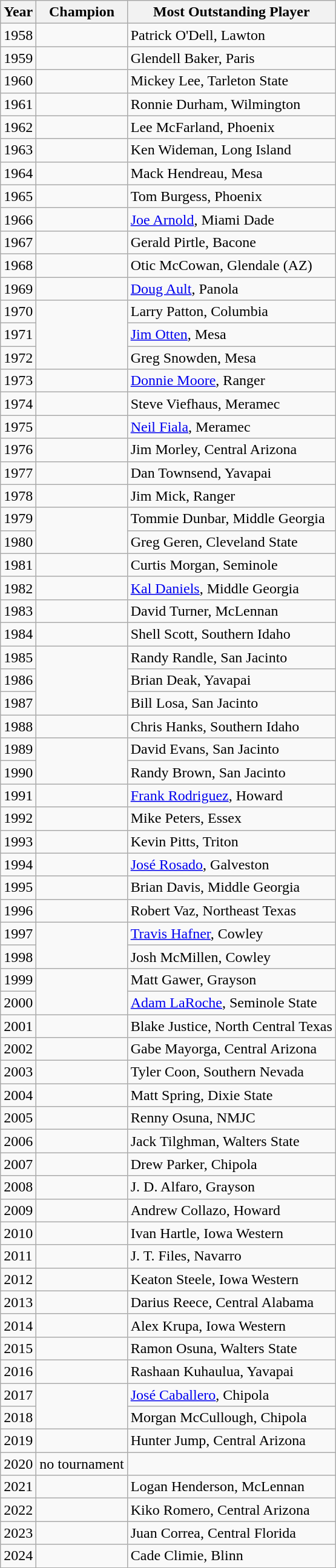<table class="wikitable sortable">
<tr>
<th>Year</th>
<th>Champion</th>
<th>Most Outstanding Player</th>
</tr>
<tr>
<td>1958</td>
<td></td>
<td>Patrick O'Dell, Lawton</td>
</tr>
<tr>
<td>1959</td>
<td></td>
<td>Glendell Baker, Paris</td>
</tr>
<tr>
<td>1960</td>
<td></td>
<td>Mickey Lee, Tarleton State</td>
</tr>
<tr>
<td>1961</td>
<td></td>
<td>Ronnie Durham, Wilmington</td>
</tr>
<tr>
<td>1962</td>
<td></td>
<td>Lee McFarland, Phoenix</td>
</tr>
<tr>
<td>1963</td>
<td></td>
<td>Ken Wideman, Long Island</td>
</tr>
<tr>
<td>1964</td>
<td></td>
<td>Mack Hendreau, Mesa</td>
</tr>
<tr>
<td>1965</td>
<td></td>
<td>Tom Burgess, Phoenix</td>
</tr>
<tr>
<td>1966</td>
<td></td>
<td><a href='#'>Joe Arnold</a>, Miami Dade</td>
</tr>
<tr>
<td>1967</td>
<td></td>
<td>Gerald Pirtle, Bacone</td>
</tr>
<tr>
<td>1968</td>
<td></td>
<td>Otic McCowan, Glendale (AZ)</td>
</tr>
<tr>
<td>1969</td>
<td></td>
<td><a href='#'>Doug Ault</a>, Panola</td>
</tr>
<tr>
<td>1970</td>
<td rowspan="3"></td>
<td>Larry Patton, Columbia</td>
</tr>
<tr>
<td>1971</td>
<td><a href='#'>Jim Otten</a>, Mesa</td>
</tr>
<tr>
<td>1972</td>
<td>Greg Snowden, Mesa</td>
</tr>
<tr>
<td>1973</td>
<td></td>
<td><a href='#'>Donnie Moore</a>, Ranger</td>
</tr>
<tr>
<td>1974</td>
<td></td>
<td>Steve Viefhaus, Meramec</td>
</tr>
<tr>
<td>1975</td>
<td></td>
<td><a href='#'>Neil Fiala</a>, Meramec</td>
</tr>
<tr>
<td>1976</td>
<td></td>
<td>Jim Morley, Central Arizona</td>
</tr>
<tr>
<td>1977</td>
<td></td>
<td>Dan Townsend, Yavapai</td>
</tr>
<tr>
<td>1978</td>
<td></td>
<td>Jim Mick, Ranger</td>
</tr>
<tr>
<td>1979</td>
<td rowspan="2"></td>
<td>Tommie Dunbar, Middle Georgia</td>
</tr>
<tr>
<td>1980</td>
<td>Greg Geren, Cleveland State</td>
</tr>
<tr>
<td>1981</td>
<td></td>
<td>Curtis Morgan, Seminole</td>
</tr>
<tr>
<td>1982</td>
<td></td>
<td><a href='#'>Kal Daniels</a>, Middle Georgia</td>
</tr>
<tr>
<td>1983</td>
<td></td>
<td>David Turner, McLennan</td>
</tr>
<tr>
<td>1984</td>
<td></td>
<td>Shell Scott, Southern Idaho</td>
</tr>
<tr>
<td>1985</td>
<td rowspan="3"></td>
<td>Randy Randle, San Jacinto</td>
</tr>
<tr>
<td>1986</td>
<td>Brian Deak, Yavapai</td>
</tr>
<tr>
<td>1987</td>
<td>Bill Losa, San Jacinto</td>
</tr>
<tr>
<td>1988</td>
<td></td>
<td>Chris  Hanks, Southern Idaho</td>
</tr>
<tr>
<td>1989</td>
<td rowspan="2"></td>
<td>David Evans, San Jacinto</td>
</tr>
<tr>
<td>1990</td>
<td>Randy Brown, San Jacinto</td>
</tr>
<tr>
<td>1991</td>
<td></td>
<td><a href='#'>Frank Rodriguez</a>, Howard</td>
</tr>
<tr>
<td>1992</td>
<td></td>
<td>Mike Peters, Essex</td>
</tr>
<tr>
<td>1993</td>
<td></td>
<td>Kevin Pitts, Triton</td>
</tr>
<tr>
<td>1994</td>
<td></td>
<td><a href='#'>José Rosado</a>, Galveston</td>
</tr>
<tr>
<td>1995</td>
<td></td>
<td>Brian Davis, Middle Georgia</td>
</tr>
<tr>
<td>1996</td>
<td></td>
<td>Robert Vaz, Northeast Texas</td>
</tr>
<tr>
<td>1997</td>
<td rowspan="2"></td>
<td><a href='#'>Travis Hafner</a>, Cowley</td>
</tr>
<tr>
<td>1998</td>
<td>Josh McMillen, Cowley</td>
</tr>
<tr>
<td>1999</td>
<td rowspan="2"></td>
<td>Matt Gawer, Grayson</td>
</tr>
<tr>
<td>2000</td>
<td><a href='#'>Adam LaRoche</a>, Seminole State</td>
</tr>
<tr>
<td>2001</td>
<td></td>
<td>Blake Justice, North Central Texas</td>
</tr>
<tr>
<td>2002</td>
<td></td>
<td>Gabe Mayorga, Central Arizona</td>
</tr>
<tr>
<td>2003</td>
<td></td>
<td>Tyler Coon, Southern Nevada</td>
</tr>
<tr>
<td>2004</td>
<td></td>
<td>Matt Spring, Dixie State</td>
</tr>
<tr>
<td>2005</td>
<td></td>
<td>Renny Osuna, NMJC</td>
</tr>
<tr>
<td>2006</td>
<td></td>
<td>Jack Tilghman, Walters State</td>
</tr>
<tr>
<td>2007</td>
<td></td>
<td>Drew Parker, Chipola</td>
</tr>
<tr>
<td>2008</td>
<td></td>
<td>J. D. Alfaro, Grayson</td>
</tr>
<tr>
<td>2009</td>
<td></td>
<td>Andrew Collazo, Howard</td>
</tr>
<tr>
<td>2010</td>
<td></td>
<td>Ivan Hartle, Iowa Western</td>
</tr>
<tr>
<td>2011</td>
<td></td>
<td>J. T. Files, Navarro</td>
</tr>
<tr>
<td>2012</td>
<td></td>
<td>Keaton Steele, Iowa Western</td>
</tr>
<tr>
<td>2013</td>
<td></td>
<td>Darius Reece, Central Alabama</td>
</tr>
<tr>
<td>2014</td>
<td></td>
<td>Alex Krupa, Iowa Western</td>
</tr>
<tr>
<td>2015</td>
<td></td>
<td>Ramon Osuna, Walters State</td>
</tr>
<tr>
<td>2016</td>
<td></td>
<td>Rashaan Kuhaulua, Yavapai</td>
</tr>
<tr>
<td>2017</td>
<td rowspan="2"></td>
<td><a href='#'>José Caballero</a>, Chipola</td>
</tr>
<tr>
<td>2018</td>
<td>Morgan McCullough, Chipola</td>
</tr>
<tr>
<td>2019</td>
<td></td>
<td>Hunter Jump, Central Arizona</td>
</tr>
<tr>
<td>2020</td>
<td>no tournament</td>
</tr>
<tr>
<td>2021</td>
<td></td>
<td>Logan Henderson, McLennan</td>
</tr>
<tr>
<td>2022</td>
<td></td>
<td>Kiko Romero, Central Arizona</td>
</tr>
<tr>
<td>2023</td>
<td></td>
<td>Juan Correa, Central Florida</td>
</tr>
<tr>
<td>2024</td>
<td></td>
<td>Cade Climie, Blinn</td>
</tr>
</table>
